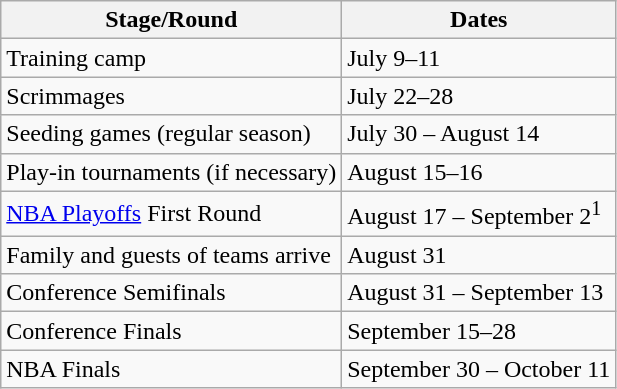<table class="wikitable">
<tr>
<th>Stage/Round</th>
<th>Dates</th>
</tr>
<tr>
<td>Training camp</td>
<td>July 9–11</td>
</tr>
<tr>
<td>Scrimmages</td>
<td>July 22–28</td>
</tr>
<tr>
<td>Seeding games (regular season)</td>
<td>July 30 – August 14</td>
</tr>
<tr>
<td>Play-in tournaments (if necessary)</td>
<td>August 15–16</td>
</tr>
<tr>
<td><a href='#'>NBA Playoffs</a> First Round</td>
<td>August 17 – September 2<sup>1</sup></td>
</tr>
<tr>
<td>Family and guests of teams arrive</td>
<td>August 31</td>
</tr>
<tr>
<td>Conference Semifinals</td>
<td>August 31 – September 13</td>
</tr>
<tr>
<td>Conference Finals</td>
<td>September 15–28</td>
</tr>
<tr>
<td>NBA Finals</td>
<td>September 30 – October 11</td>
</tr>
</table>
